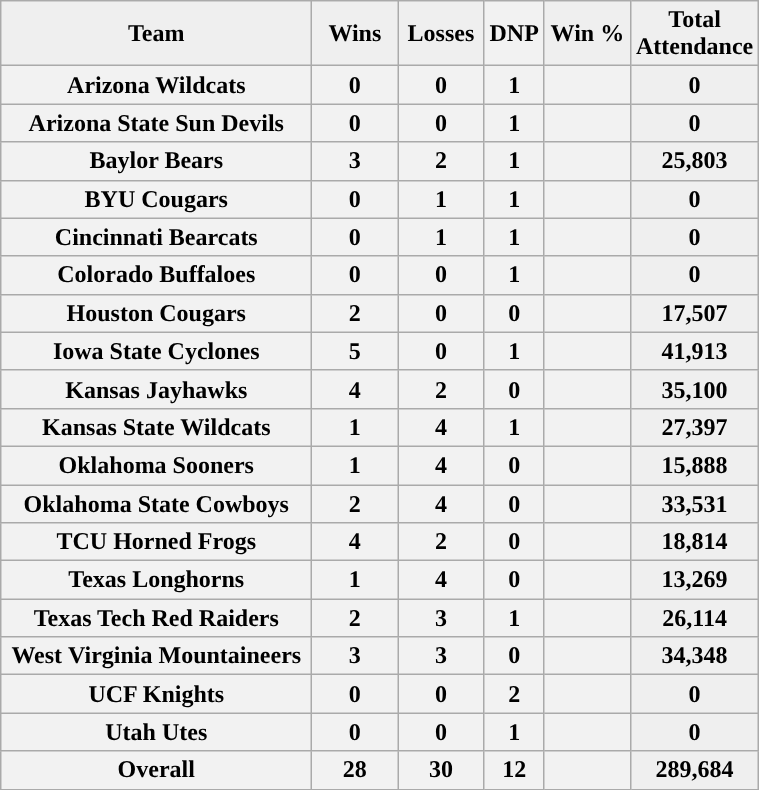<table class="wikitable sortable">
<tr>
<th style="background:#efefef; align="center" width="200pt">Team</th>
<th style="background:#efefef; align="center" width="50pt">Wins</th>
<th style="background:#efefef; align="center" width="50pt">Losses</th>
<th>DNP</th>
<th style="background:#efefef; align="center" width="50pt">Win %</th>
<th style="background:#efefef; align="center" width="50pt">Total Attendance</th>
</tr>
<tr>
<th>Arizona Wildcats</th>
<th>0</th>
<th>0</th>
<th>1</th>
<th></th>
<th style="background:#efefef; align="center" width="50pt">0</th>
</tr>
<tr>
<th>Arizona State Sun Devils</th>
<th>0</th>
<th>0</th>
<th>1</th>
<th></th>
<th style="background:#efefef; align="center" width="50pt">0</th>
</tr>
<tr>
<th>Baylor Bears</th>
<th>3</th>
<th>2</th>
<th>1</th>
<th></th>
<th style="background:#efefef; align="center" width="50pt">25,803</th>
</tr>
<tr>
<th>BYU Cougars</th>
<th>0</th>
<th>1</th>
<th>1</th>
<th></th>
<th style="background:#efefef; align="center" width="50pt">0</th>
</tr>
<tr>
<th>Cincinnati Bearcats</th>
<th>0</th>
<th>1</th>
<th>1</th>
<th></th>
<th style="background:#efefef; align="center" width="50pt">0</th>
</tr>
<tr>
<th>Colorado Buffaloes</th>
<th>0</th>
<th>0</th>
<th>1</th>
<th></th>
<th style="background:#efefef; align="center" width="50pt">0</th>
</tr>
<tr>
<th>Houston Cougars</th>
<th>2</th>
<th>0</th>
<th>0</th>
<th></th>
<th style="background:#efefef; align="center" width="50pt">17,507</th>
</tr>
<tr>
<th>Iowa State Cyclones</th>
<th>5</th>
<th>0</th>
<th>1</th>
<th></th>
<th style="background:#efefef; align="center" width="50pt">41,913</th>
</tr>
<tr>
<th>Kansas Jayhawks</th>
<th>4</th>
<th>2</th>
<th>0</th>
<th></th>
<th style="background:#efefef; align="center" width="50pt">35,100</th>
</tr>
<tr>
<th>Kansas State Wildcats</th>
<th>1</th>
<th>4</th>
<th>1</th>
<th></th>
<th style="background:#efefef; align="center" width="50pt">27,397</th>
</tr>
<tr>
<th>Oklahoma Sooners</th>
<th>1</th>
<th>4</th>
<th>0</th>
<th></th>
<th style="background:#efefef; align="center" width="50pt">15,888</th>
</tr>
<tr>
<th>Oklahoma State Cowboys</th>
<th>2</th>
<th>4</th>
<th>0</th>
<th></th>
<th style="background:#efefef; align="center" width="50pt">33,531</th>
</tr>
<tr>
<th>TCU Horned Frogs</th>
<th>4</th>
<th>2</th>
<th>0</th>
<th></th>
<th style="background:#efefef; align="center" width="50pt">18,814</th>
</tr>
<tr>
<th>Texas Longhorns</th>
<th>1</th>
<th>4</th>
<th>0</th>
<th></th>
<th style="background:#efefef; align="center" width="50pt">13,269</th>
</tr>
<tr>
<th>Texas Tech Red Raiders</th>
<th>2</th>
<th>3</th>
<th>1</th>
<th></th>
<th style="background:#efefef; align="center" width="50pt">26,114</th>
</tr>
<tr>
<th>West Virginia Mountaineers</th>
<th>3</th>
<th>3</th>
<th>0</th>
<th></th>
<th style="background:#efefef; align="center" width="50pt">34,348</th>
</tr>
<tr>
<th>UCF Knights</th>
<th>0</th>
<th>0</th>
<th>2</th>
<th></th>
<th style="background:#efefef; align="center" width="50pt">0</th>
</tr>
<tr>
<th>Utah Utes</th>
<th>0</th>
<th>0</th>
<th>1</th>
<th></th>
<th style="background:#efefef; align="center" width="50pt">0</th>
</tr>
<tr class="sortbottom">
<th>Overall</th>
<th>28</th>
<th>30</th>
<th>12</th>
<th></th>
<th style="background:#efefef; align="center" width="50pt">289,684</th>
</tr>
</table>
